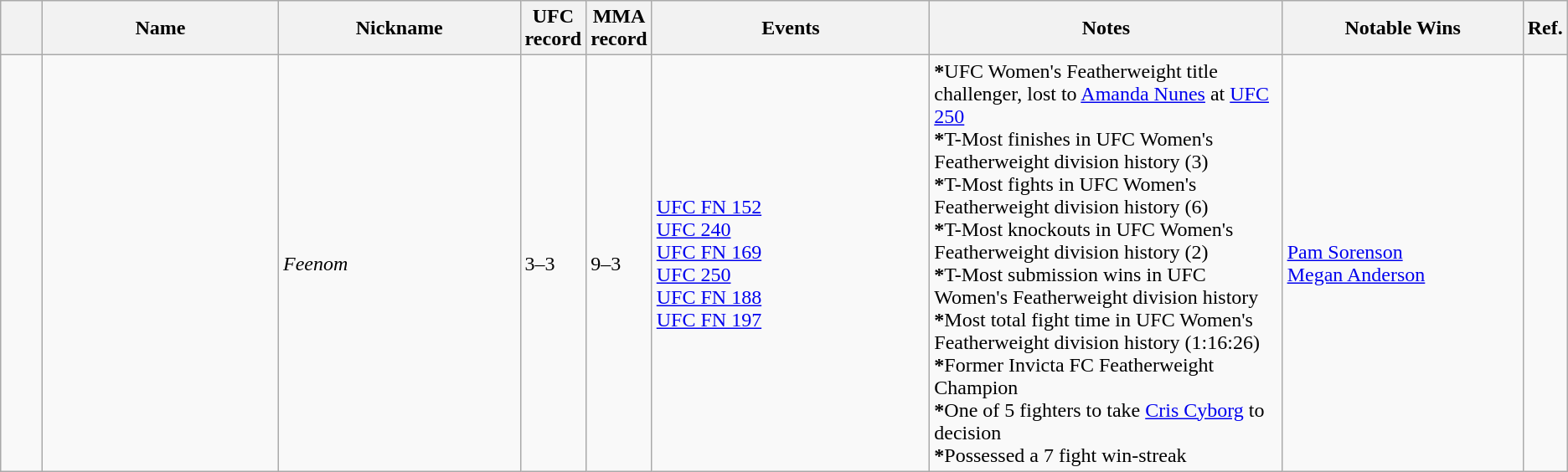<table class="wikitable sortable" style=" style="width:80%; text-align:center">
<tr>
<th width=3%></th>
<th style="width:17%;">Name</th>
<th style="width:17%;">Nickname</th>
<th data-sort-type="number">UFC record</th>
<th data-sort-type="number">MMA record</th>
<th style="width:20%;">Events</th>
<th style="width:25%;">Notes</th>
<th style="width:17%;">Notable Wins</th>
<th style="width:3%;">Ref.</th>
</tr>
<tr>
<td></td>
<td></td>
<td><em>Feenom</em></td>
<td>3–3</td>
<td>9–3</td>
<td><a href='#'>UFC FN 152</a><br> <a href='#'>UFC 240</a><br> <a href='#'>UFC FN 169</a><br> <a href='#'>UFC 250</a><br> <a href='#'>UFC FN 188</a><br> <a href='#'>UFC FN 197</a></td>
<td><strong>*</strong>UFC Women's Featherweight title challenger, lost to <a href='#'>Amanda Nunes</a> at <a href='#'>UFC 250</a><br> <strong>*</strong>T-Most finishes in UFC Women's Featherweight division history (3)<br> <strong>*</strong>T-Most fights in UFC Women's Featherweight division history (6)<br> <strong>*</strong>T-Most knockouts in UFC Women's Featherweight division history (2)<br> <strong>*</strong>T-Most submission wins in UFC Women's Featherweight division history<br> <strong>*</strong>Most total fight time in UFC Women's Featherweight division history (1:16:26)<br> <strong>*</strong>Former Invicta FC Featherweight Champion<br> <strong>*</strong>One of 5 fighters to take <a href='#'>Cris Cyborg</a> to decision<br> <strong>*</strong>Possessed a 7 fight win-streak</td>
<td><a href='#'>Pam Sorenson</a><br> <a href='#'>Megan Anderson</a></td>
<td></td>
</tr>
<tr style="display:none;">
<td>~z</td>
<td>~z</td>
<td>~z</td>
<td>9999</td>
</tr>
</table>
